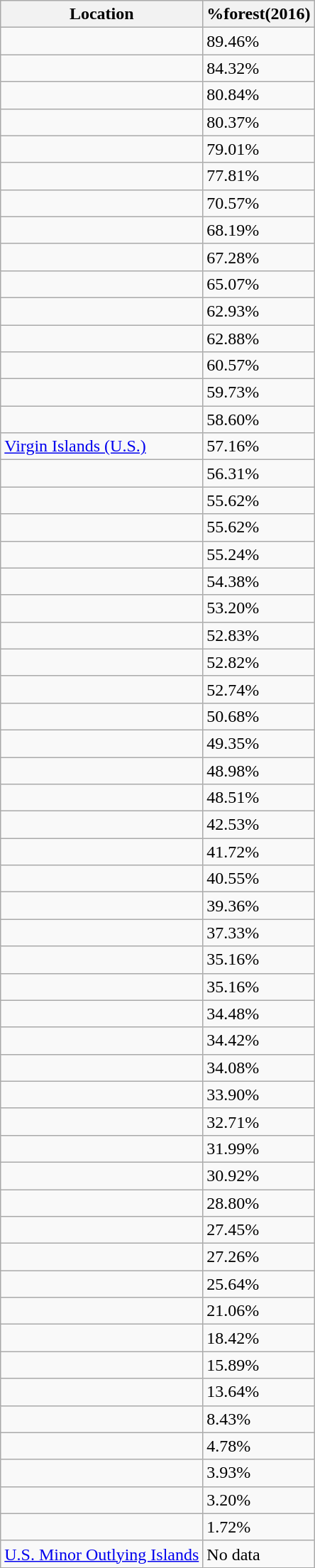<table class="wikitable sortable sticky-header static-row-numbers col1left" >
<tr>
<th>Location</th>
<th>%forest(2016)</th>
</tr>
<tr>
<td></td>
<td>89.46%</td>
</tr>
<tr>
<td></td>
<td>84.32%</td>
</tr>
<tr>
<td></td>
<td>80.84%</td>
</tr>
<tr>
<td></td>
<td>80.37%</td>
</tr>
<tr>
<td></td>
<td>79.01%</td>
</tr>
<tr>
<td></td>
<td>77.81%</td>
</tr>
<tr>
<td></td>
<td>70.57%</td>
</tr>
<tr>
<td></td>
<td>68.19%</td>
</tr>
<tr>
<td></td>
<td>67.28%</td>
</tr>
<tr>
<td></td>
<td>65.07%</td>
</tr>
<tr>
<td></td>
<td>62.93%</td>
</tr>
<tr>
<td></td>
<td>62.88%</td>
</tr>
<tr>
<td></td>
<td>60.57%</td>
</tr>
<tr>
<td></td>
<td>59.73%</td>
</tr>
<tr>
<td></td>
<td>58.60%</td>
</tr>
<tr>
<td> <a href='#'>Virgin Islands (U.S.)</a></td>
<td>57.16%</td>
</tr>
<tr>
<td></td>
<td>56.31%</td>
</tr>
<tr>
<td></td>
<td>55.62%</td>
</tr>
<tr>
<td></td>
<td>55.62%</td>
</tr>
<tr>
<td></td>
<td>55.24%</td>
</tr>
<tr>
<td></td>
<td>54.38%</td>
</tr>
<tr>
<td></td>
<td>53.20%</td>
</tr>
<tr>
<td></td>
<td>52.83%</td>
</tr>
<tr>
<td></td>
<td>52.82%</td>
</tr>
<tr>
<td></td>
<td>52.74%</td>
</tr>
<tr>
<td></td>
<td>50.68%</td>
</tr>
<tr>
<td></td>
<td>49.35%</td>
</tr>
<tr>
<td></td>
<td>48.98%</td>
</tr>
<tr>
<td></td>
<td>48.51%</td>
</tr>
<tr>
<td></td>
<td>42.53%</td>
</tr>
<tr>
<td></td>
<td>41.72%</td>
</tr>
<tr>
<td></td>
<td>40.55%</td>
</tr>
<tr>
<td></td>
<td>39.36%</td>
</tr>
<tr>
<td></td>
<td>37.33%</td>
</tr>
<tr>
<td></td>
<td>35.16%</td>
</tr>
<tr>
<td></td>
<td>35.16%</td>
</tr>
<tr>
<td></td>
<td>34.48%</td>
</tr>
<tr>
<td></td>
<td>34.42%</td>
</tr>
<tr>
<td></td>
<td>34.08%</td>
</tr>
<tr>
<td></td>
<td>33.90%</td>
</tr>
<tr>
<td></td>
<td>32.71%</td>
</tr>
<tr>
<td></td>
<td>31.99%</td>
</tr>
<tr>
<td></td>
<td>30.92%</td>
</tr>
<tr>
<td></td>
<td>28.80%</td>
</tr>
<tr>
<td></td>
<td>27.45%</td>
</tr>
<tr>
<td></td>
<td>27.26%</td>
</tr>
<tr>
<td></td>
<td>25.64%</td>
</tr>
<tr>
<td></td>
<td>21.06%</td>
</tr>
<tr>
<td></td>
<td>18.42%</td>
</tr>
<tr>
<td></td>
<td>15.89%</td>
</tr>
<tr>
<td></td>
<td>13.64%</td>
</tr>
<tr>
<td></td>
<td>8.43%</td>
</tr>
<tr>
<td></td>
<td>4.78%</td>
</tr>
<tr>
<td></td>
<td>3.93%</td>
</tr>
<tr>
<td></td>
<td>3.20%</td>
</tr>
<tr>
<td></td>
<td>1.72%</td>
</tr>
<tr class=static-row-numbers-norank>
<td> <a href='#'>U.S. Minor Outlying Islands</a></td>
<td>No data</td>
</tr>
</table>
